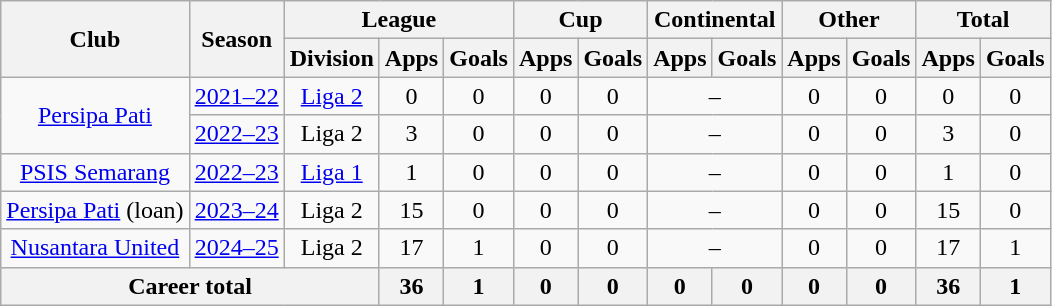<table class="wikitable" style="text-align: center">
<tr>
<th rowspan="2">Club</th>
<th rowspan="2">Season</th>
<th colspan="3">League</th>
<th colspan="2">Cup</th>
<th colspan="2">Continental</th>
<th colspan="2">Other</th>
<th colspan="2">Total</th>
</tr>
<tr>
<th>Division</th>
<th>Apps</th>
<th>Goals</th>
<th>Apps</th>
<th>Goals</th>
<th>Apps</th>
<th>Goals</th>
<th>Apps</th>
<th>Goals</th>
<th>Apps</th>
<th>Goals</th>
</tr>
<tr>
<td rowspan="2"><a href='#'>Persipa Pati</a></td>
<td><a href='#'>2021–22</a></td>
<td><a href='#'>Liga 2</a></td>
<td>0</td>
<td>0</td>
<td>0</td>
<td>0</td>
<td colspan="2">–</td>
<td>0</td>
<td>0</td>
<td>0</td>
<td>0</td>
</tr>
<tr>
<td><a href='#'>2022–23</a></td>
<td>Liga 2</td>
<td>3</td>
<td>0</td>
<td>0</td>
<td>0</td>
<td colspan="2">–</td>
<td>0</td>
<td>0</td>
<td>3</td>
<td>0</td>
</tr>
<tr>
<td><a href='#'>PSIS Semarang</a></td>
<td><a href='#'>2022–23</a></td>
<td><a href='#'>Liga 1</a></td>
<td>1</td>
<td>0</td>
<td>0</td>
<td>0</td>
<td colspan="2">–</td>
<td>0</td>
<td>0</td>
<td>1</td>
<td>0</td>
</tr>
<tr>
<td><a href='#'>Persipa Pati</a> (loan)</td>
<td><a href='#'>2023–24</a></td>
<td>Liga 2</td>
<td>15</td>
<td>0</td>
<td>0</td>
<td>0</td>
<td colspan="2">–</td>
<td>0</td>
<td>0</td>
<td>15</td>
<td>0</td>
</tr>
<tr>
<td rowspan="1"><a href='#'>Nusantara United</a></td>
<td><a href='#'>2024–25</a></td>
<td>Liga 2</td>
<td>17</td>
<td>1</td>
<td>0</td>
<td>0</td>
<td colspan="2">–</td>
<td>0</td>
<td>0</td>
<td>17</td>
<td>1</td>
</tr>
<tr>
<th colspan="3">Career total</th>
<th>36</th>
<th>1</th>
<th>0</th>
<th>0</th>
<th>0</th>
<th>0</th>
<th>0</th>
<th>0</th>
<th>36</th>
<th>1</th>
</tr>
</table>
